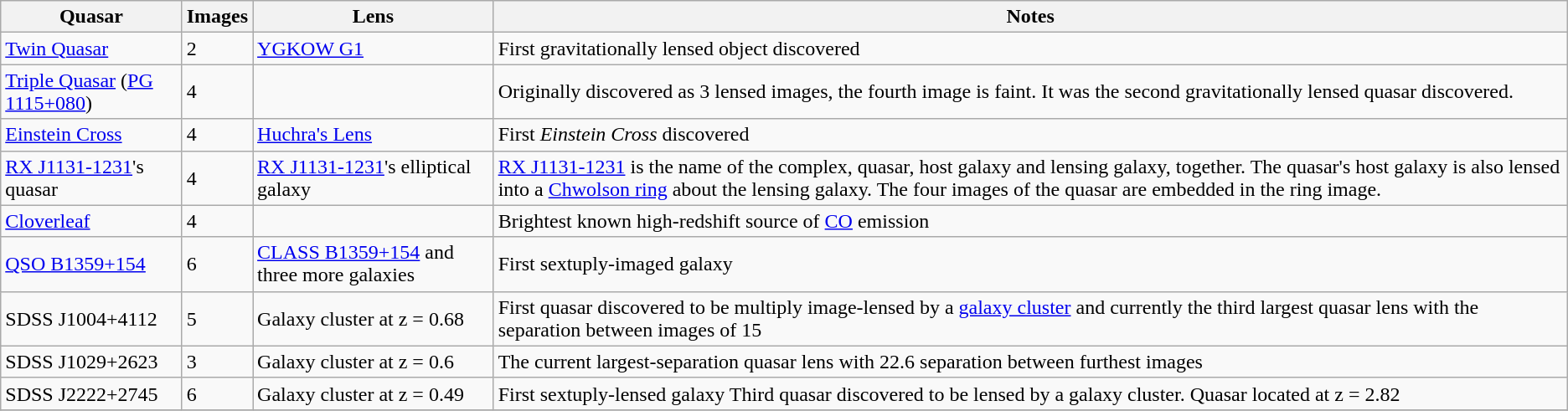<table class="wikitable" border="1">
<tr>
<th>Quasar</th>
<th>Images</th>
<th>Lens</th>
<th>Notes</th>
</tr>
<tr>
<td><a href='#'>Twin Quasar</a></td>
<td>2</td>
<td><a href='#'>YGKOW G1</a></td>
<td>First gravitationally lensed object discovered <br></td>
</tr>
<tr>
<td><a href='#'>Triple Quasar</a> (<a href='#'>PG 1115+080</a>)</td>
<td>4</td>
<td></td>
<td>Originally discovered as 3 lensed images, the fourth image is faint. It was the second gravitationally lensed quasar discovered.</td>
</tr>
<tr>
<td><a href='#'>Einstein Cross</a></td>
<td>4</td>
<td><a href='#'>Huchra's Lens</a></td>
<td>First <em>Einstein Cross</em> discovered</td>
</tr>
<tr>
<td><a href='#'>RX J1131-1231</a>'s quasar</td>
<td>4</td>
<td><a href='#'>RX J1131-1231</a>'s elliptical galaxy</td>
<td><a href='#'>RX J1131-1231</a> is the name of the complex, quasar, host galaxy and lensing galaxy, together. The quasar's host galaxy is also lensed into a <a href='#'>Chwolson ring</a> about the lensing galaxy. The four images of the quasar are embedded in the ring image.</td>
</tr>
<tr>
<td><a href='#'>Cloverleaf</a></td>
<td>4</td>
<td></td>
<td>Brightest known high-redshift source of <a href='#'>CO</a> emission</td>
</tr>
<tr>
<td><a href='#'>QSO B1359+154</a></td>
<td>6</td>
<td><a href='#'>CLASS B1359+154</a> and three more galaxies</td>
<td>First sextuply-imaged galaxy</td>
</tr>
<tr>
<td>SDSS J1004+4112</td>
<td>5</td>
<td>Galaxy cluster at z = 0.68</td>
<td>First quasar discovered to be multiply image-lensed by a <a href='#'>galaxy cluster</a> and currently the third largest quasar lens with the separation between images of 15</td>
</tr>
<tr>
<td>SDSS J1029+2623</td>
<td>3</td>
<td>Galaxy cluster at z = 0.6</td>
<td>The current largest-separation quasar lens with 22.6 separation between furthest images</td>
</tr>
<tr>
<td>SDSS J2222+2745</td>
<td>6</td>
<td>Galaxy cluster at z = 0.49</td>
<td>First sextuply-lensed galaxy Third quasar discovered to be lensed by a galaxy cluster. Quasar located at z = 2.82</td>
</tr>
<tr>
</tr>
</table>
